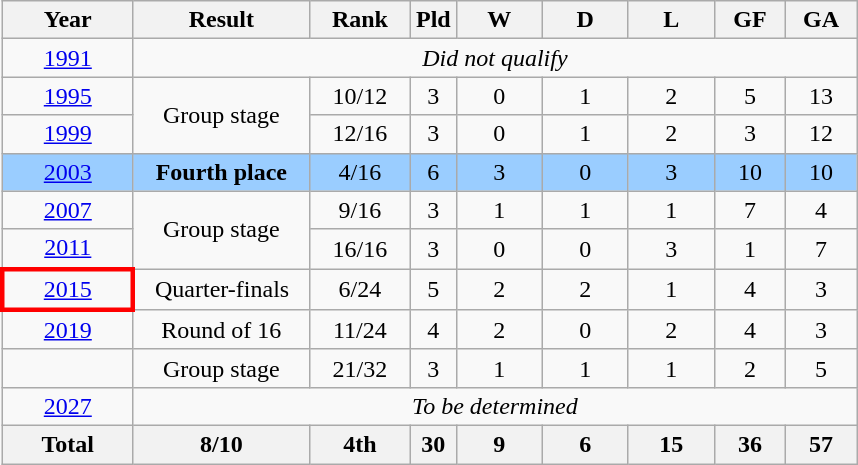<table class="wikitable" style="text-align: center;">
<tr>
<th width=80>Year</th>
<th width=110>Result</th>
<th width=60>Rank</th>
<th>Pld</th>
<th width=50>W</th>
<th width=50>D</th>
<th width=50>L</th>
<th width=40>GF</th>
<th width=40>GA</th>
</tr>
<tr bgcolor=>
<td> <a href='#'>1991</a></td>
<td colspan="8"><em>Did not qualify</em></td>
</tr>
<tr bgcolor=>
<td> <a href='#'>1995</a></td>
<td rowspan="2">Group stage</td>
<td>10/12</td>
<td>3</td>
<td>0</td>
<td>1</td>
<td>2</td>
<td>5</td>
<td>13</td>
</tr>
<tr bgcolor=>
<td> <a href='#'>1999</a></td>
<td>12/16</td>
<td>3</td>
<td>0</td>
<td>1</td>
<td>2</td>
<td>3</td>
<td>12</td>
</tr>
<tr style="background:#9acdff;">
<td> <a href='#'>2003</a></td>
<td><strong>Fourth place</strong></td>
<td>4/16</td>
<td>6</td>
<td>3</td>
<td>0</td>
<td>3</td>
<td>10</td>
<td>10</td>
</tr>
<tr bgcolor=>
<td> <a href='#'>2007</a></td>
<td rowspan="2">Group stage</td>
<td>9/16</td>
<td>3</td>
<td>1</td>
<td>1</td>
<td>1</td>
<td>7</td>
<td>4</td>
</tr>
<tr bgcolor=>
<td> <a href='#'>2011</a></td>
<td>16/16</td>
<td>3</td>
<td>0</td>
<td>0</td>
<td>3</td>
<td>1</td>
<td>7</td>
</tr>
<tr bgcolor=>
<td style="border: 3px solid red"> <a href='#'>2015</a></td>
<td>Quarter-finals</td>
<td>6/24</td>
<td>5</td>
<td>2</td>
<td>2</td>
<td>1</td>
<td>4</td>
<td>3</td>
</tr>
<tr bgcolor=>
<td> <a href='#'>2019</a></td>
<td>Round of 16</td>
<td>11/24</td>
<td>4</td>
<td>2</td>
<td>0</td>
<td>2</td>
<td>4</td>
<td>3</td>
</tr>
<tr>
<td></td>
<td>Group stage</td>
<td>21/32</td>
<td>3</td>
<td>1</td>
<td>1</td>
<td>1</td>
<td>2</td>
<td>5</td>
</tr>
<tr>
<td> <a href='#'>2027</a></td>
<td colspan="8"><em>To be determined</em></td>
</tr>
<tr>
<th>Total</th>
<th>8/10</th>
<th>4th</th>
<th>30</th>
<th>9</th>
<th>6</th>
<th>15</th>
<th>36</th>
<th>57</th>
</tr>
</table>
